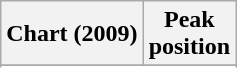<table class="wikitable plainrowheaders sortable" style="text-align:center;">
<tr>
<th scope="col">Chart (2009)</th>
<th scope="col">Peak<br>position</th>
</tr>
<tr>
</tr>
<tr>
</tr>
<tr>
</tr>
<tr>
</tr>
<tr>
</tr>
</table>
